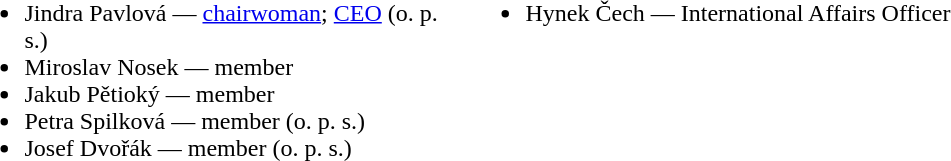<table border=0|>
<tr>
<td valign=top width=330><br><ul><li>Jindra Pavlová — <a href='#'>chairwoman</a>; <a href='#'>CEO</a> (o. p. s.)</li><li>Miroslav Nosek — member</li><li>Jakub Pětioký — member</li><li>Petra Spilková — member (o. p. s.)</li><li>Josef Dvořák — member (o. p. s.)</li></ul></td>
<td valign=top width=330><br><ul><li>Hynek Čech — International Affairs Officer</li></ul></td>
</tr>
</table>
